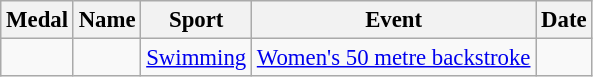<table class="wikitable sortable"  style="font-size:95%">
<tr>
<th>Medal</th>
<th>Name</th>
<th>Sport</th>
<th>Event</th>
<th>Date</th>
</tr>
<tr>
<td></td>
<td></td>
<td><a href='#'>Swimming</a></td>
<td><a href='#'>Women's 50 metre backstroke</a></td>
<td></td>
</tr>
</table>
